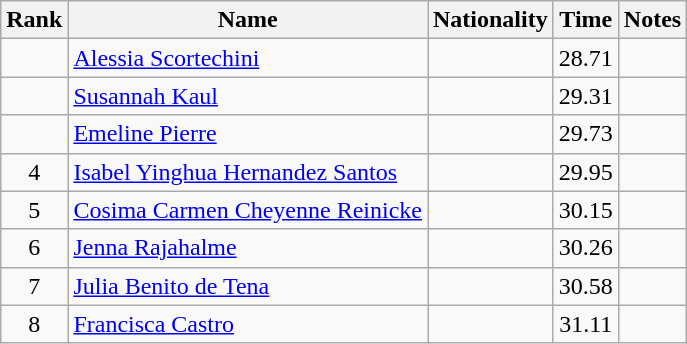<table class="wikitable sortable" style="text-align:center">
<tr>
<th>Rank</th>
<th>Name</th>
<th>Nationality</th>
<th>Time</th>
<th>Notes</th>
</tr>
<tr>
<td></td>
<td align=left><a href='#'>Alessia Scortechini</a></td>
<td align=left></td>
<td>28.71</td>
<td></td>
</tr>
<tr>
<td></td>
<td align=left><a href='#'>Susannah Kaul</a></td>
<td align=left></td>
<td>29.31</td>
<td></td>
</tr>
<tr>
<td></td>
<td align=left><a href='#'>Emeline Pierre</a></td>
<td align=left></td>
<td>29.73</td>
<td></td>
</tr>
<tr>
<td>4</td>
<td align=left><a href='#'>Isabel Yinghua Hernandez Santos</a></td>
<td align=left></td>
<td>29.95</td>
<td></td>
</tr>
<tr>
<td>5</td>
<td align=left><a href='#'>Cosima Carmen Cheyenne Reinicke</a></td>
<td align=left></td>
<td>30.15</td>
<td></td>
</tr>
<tr>
<td>6</td>
<td align=left><a href='#'>Jenna Rajahalme</a></td>
<td align=left></td>
<td>30.26</td>
<td></td>
</tr>
<tr>
<td>7</td>
<td align=left><a href='#'>Julia Benito de Tena</a></td>
<td align=left></td>
<td>30.58</td>
<td></td>
</tr>
<tr>
<td>8</td>
<td align=left><a href='#'>Francisca Castro</a></td>
<td align=left></td>
<td>31.11</td>
<td></td>
</tr>
</table>
